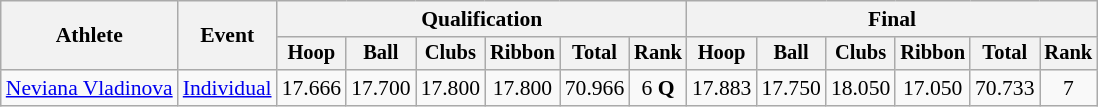<table class=wikitable style="font-size:90%">
<tr>
<th rowspan=2>Athlete</th>
<th rowspan=2>Event</th>
<th colspan=6>Qualification</th>
<th colspan=6>Final</th>
</tr>
<tr style="font-size:95%">
<th>Hoop</th>
<th>Ball</th>
<th>Clubs</th>
<th>Ribbon</th>
<th>Total</th>
<th>Rank</th>
<th>Hoop</th>
<th>Ball</th>
<th>Clubs</th>
<th>Ribbon</th>
<th>Total</th>
<th>Rank</th>
</tr>
<tr align=center>
<td align=left><a href='#'>Neviana Vladinova</a></td>
<td align=left><a href='#'>Individual</a></td>
<td>17.666</td>
<td>17.700</td>
<td>17.800</td>
<td>17.800</td>
<td>70.966</td>
<td>6 <strong>Q</strong></td>
<td>17.883</td>
<td>17.750</td>
<td>18.050</td>
<td>17.050</td>
<td>70.733</td>
<td>7</td>
</tr>
</table>
